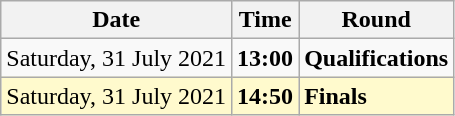<table class="wikitable">
<tr>
<th>Date</th>
<th>Time</th>
<th>Round</th>
</tr>
<tr>
<td>Saturday, 31 July 2021</td>
<td><strong>13:00</strong></td>
<td><strong>Qualifications</strong></td>
</tr>
<tr>
<td style=background:lemonchiffon>Saturday, 31 July 2021</td>
<td style=background:lemonchiffon><strong>14:50</strong></td>
<td style=background:lemonchiffon><strong>Finals</strong></td>
</tr>
</table>
